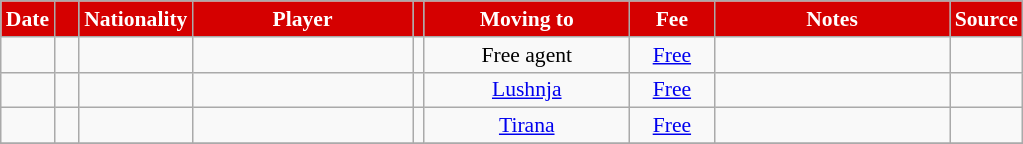<table class="wikitable"  style="text-align:center; font-size:90%; ">
<tr>
<th style="background:#d50000; color:white; width:15px;">Date</th>
<th style="background:#d50000; color:white; width:10px;"></th>
<th style="background:#d50000; color:white; width:10px;">Nationality</th>
<th style="background:#d50000; color:white; width:140px;">Player</th>
<th style="background:#d50000; color:white; width:1px;"></th>
<th style="background:#d50000; color:white; width:130px;">Moving to</th>
<th style="background:#d50000; color:white; width:50px;">Fee</th>
<th style="background:#d50000; color:white; width:150px;">Notes</th>
<th style="background:#d50000; color:white; width:25px;">Source</th>
</tr>
<tr>
<td></td>
<td align=center></td>
<td></td>
<td></td>
<td></td>
<td>Free agent</td>
<td align=center><a href='#'>Free</a></td>
<td align=center></td>
<td align=center></td>
</tr>
<tr>
<td></td>
<td align=center></td>
<td></td>
<td></td>
<td></td>
<td><a href='#'>Lushnja</a></td>
<td align=center><a href='#'>Free</a></td>
<td align=center></td>
<td align=center></td>
</tr>
<tr>
<td></td>
<td align=center></td>
<td></td>
<td></td>
<td></td>
<td><a href='#'>Tirana</a></td>
<td align=center><a href='#'>Free</a></td>
<td align=center></td>
<td align=center></td>
</tr>
<tr>
</tr>
</table>
